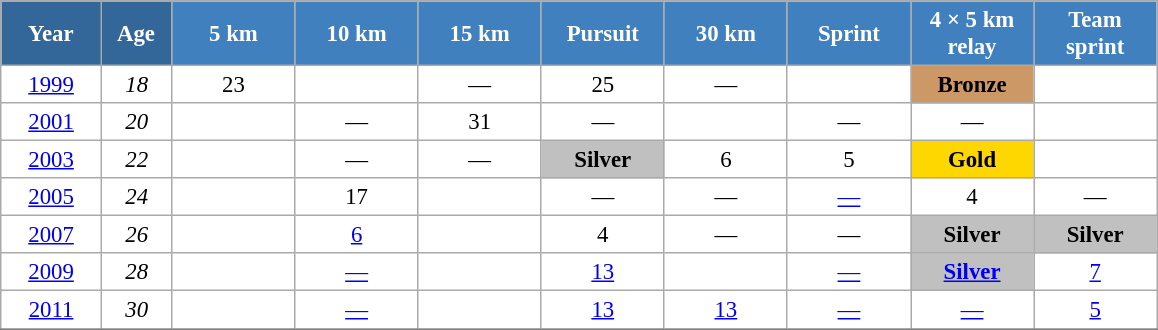<table class="wikitable" style="font-size:95%; text-align:center; border:grey solid 1px; border-collapse:collapse; background:#ffffff;">
<tr>
<th style="background-color:#369; color:white; width:60px;"> Year </th>
<th style="background-color:#369; color:white; width:40px;"> Age </th>
<th style="background-color:#4180be; color:white; width:75px;"> 5 km </th>
<th style="background-color:#4180be; color:white; width:75px;"> 10 km </th>
<th style="background-color:#4180be; color:white; width:75px;"> 15 km </th>
<th style="background-color:#4180be; color:white; width:75px;"> Pursuit </th>
<th style="background-color:#4180be; color:white; width:75px;"> 30 km </th>
<th style="background-color:#4180be; color:white; width:75px;"> Sprint </th>
<th style="background-color:#4180be; color:white; width:75px;"> 4 × 5 km <br> relay </th>
<th style="background-color:#4180be; color:white; width:75px;"> Team <br> sprint </th>
</tr>
<tr>
<td><a href='#'>1999</a></td>
<td><em>18</em></td>
<td>23</td>
<td></td>
<td>—</td>
<td>25</td>
<td>—</td>
<td></td>
<td bgcolor="cc9966"><strong>Bronze</strong></td>
<td></td>
</tr>
<tr>
<td><a href='#'>2001</a></td>
<td><em>20</em></td>
<td></td>
<td>—</td>
<td>31</td>
<td>—</td>
<td></td>
<td>—</td>
<td>—</td>
<td></td>
</tr>
<tr>
<td><a href='#'>2003</a></td>
<td><em>22</em></td>
<td></td>
<td>—</td>
<td>—</td>
<td style="background:silver;"><strong>Silver</strong></td>
<td>6</td>
<td>5</td>
<td style="background:gold;"><strong>Gold</strong></td>
<td></td>
</tr>
<tr>
<td><a href='#'>2005</a></td>
<td><em>24</em></td>
<td></td>
<td>17</td>
<td></td>
<td>—</td>
<td>—</td>
<td><a href='#'>—</a></td>
<td>4</td>
<td>—</td>
</tr>
<tr>
<td><a href='#'>2007</a></td>
<td><em>26</em></td>
<td></td>
<td><a href='#'>6</a></td>
<td></td>
<td>4</td>
<td>—</td>
<td>—</td>
<td style="background:silver;"><strong>Silver</strong></td>
<td style="background:silver;"><strong>Silver</strong></td>
</tr>
<tr>
<td><a href='#'>2009</a></td>
<td><em>28</em></td>
<td></td>
<td><a href='#'>—</a></td>
<td></td>
<td><a href='#'>13</a></td>
<td><a href='#'></a></td>
<td><a href='#'>—</a></td>
<td style="background:silver;"><a href='#'><strong>Silver</strong></a></td>
<td><a href='#'>7</a></td>
</tr>
<tr>
<td><a href='#'>2011</a></td>
<td><em>30</em></td>
<td></td>
<td><a href='#'>—</a></td>
<td></td>
<td><a href='#'>13</a></td>
<td><a href='#'>13</a></td>
<td><a href='#'>—</a></td>
<td><a href='#'>—</a></td>
<td><a href='#'>5</a></td>
</tr>
<tr>
</tr>
</table>
